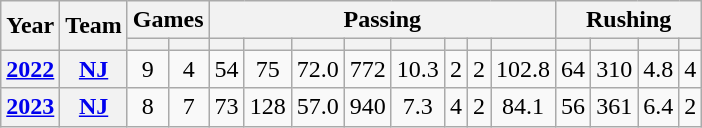<table class="wikitable sortable" style="text-align:center;">
<tr>
<th rowspan="2">Year</th>
<th rowspan="2">Team</th>
<th colspan="2">Games</th>
<th colspan="8">Passing</th>
<th colspan="4">Rushing</th>
</tr>
<tr>
<th></th>
<th></th>
<th></th>
<th></th>
<th></th>
<th></th>
<th></th>
<th></th>
<th></th>
<th></th>
<th></th>
<th></th>
<th></th>
<th></th>
</tr>
<tr>
<th><a href='#'>2022</a></th>
<th><a href='#'>NJ</a></th>
<td>9</td>
<td>4</td>
<td>54</td>
<td>75</td>
<td>72.0</td>
<td>772</td>
<td>10.3</td>
<td>2</td>
<td>2</td>
<td>102.8</td>
<td>64</td>
<td>310</td>
<td>4.8</td>
<td>4</td>
</tr>
<tr>
<th><a href='#'>2023</a></th>
<th><a href='#'>NJ</a></th>
<td>8</td>
<td>7</td>
<td>73</td>
<td>128</td>
<td>57.0</td>
<td>940</td>
<td>7.3</td>
<td>4</td>
<td>2</td>
<td>84.1</td>
<td>56</td>
<td>361</td>
<td>6.4</td>
<td>2</td>
</tr>
</table>
